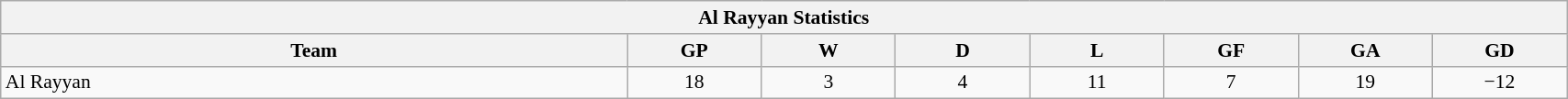<table class="wikitable" style="width:90%; text-align:center; font-size: 90%;">
<tr>
<th colspan=8>Al Rayyan Statistics</th>
</tr>
<tr>
<th style="width:28%;">Team</th>
<th width=6%>GP</th>
<th width=6%>W</th>
<th width=6%>D</th>
<th width=6%>L</th>
<th width=6%>GF</th>
<th width=6%>GA</th>
<th width=6%>GD</th>
</tr>
<tr>
<td align=left> Al Rayyan</td>
<td>18</td>
<td>3</td>
<td>4</td>
<td>11</td>
<td>7</td>
<td>19</td>
<td>−12</td>
</tr>
</table>
